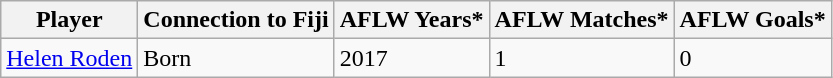<table class="wikitable sortable">
<tr>
<th>Player</th>
<th>Connection to Fiji</th>
<th>AFLW Years*</th>
<th>AFLW Matches*</th>
<th>AFLW Goals*</th>
</tr>
<tr>
<td><a href='#'>Helen Roden</a></td>
<td>Born</td>
<td>2017</td>
<td>1</td>
<td>0</td>
</tr>
</table>
